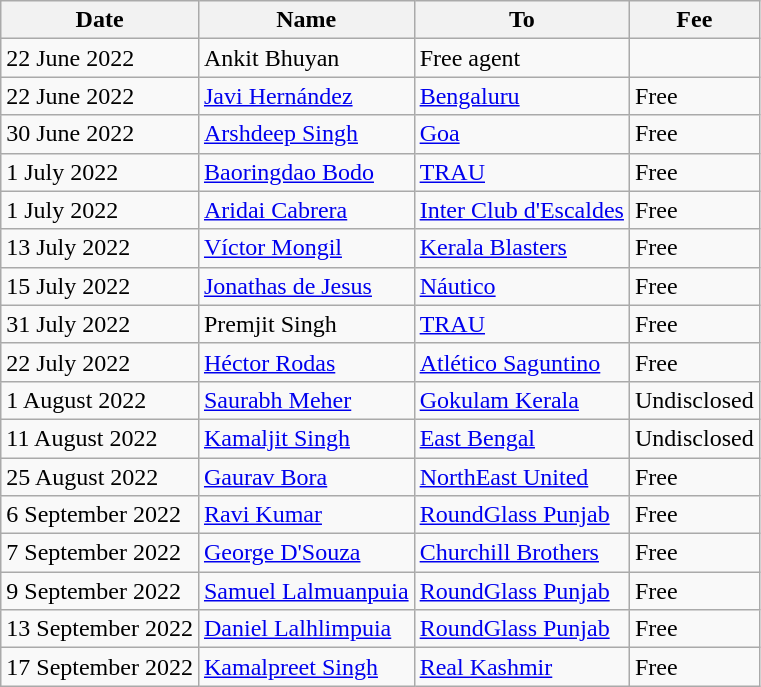<table class="wikitable sortable plainrowheaders" style="text-align:center; text-align:left">
<tr>
<th>Date</th>
<th>Name</th>
<th>To</th>
<th>Fee</th>
</tr>
<tr>
<td>22 June 2022</td>
<td> Ankit Bhuyan</td>
<td>Free agent</td>
<td></td>
</tr>
<tr>
<td>22 June 2022</td>
<td> <a href='#'>Javi Hernández</a></td>
<td> <a href='#'>Bengaluru</a></td>
<td>Free</td>
</tr>
<tr>
<td>30 June 2022</td>
<td> <a href='#'>Arshdeep Singh</a></td>
<td> <a href='#'>Goa</a></td>
<td>Free</td>
</tr>
<tr>
<td>1 July 2022</td>
<td> <a href='#'>Baoringdao Bodo</a></td>
<td> <a href='#'>TRAU</a></td>
<td>Free</td>
</tr>
<tr>
<td>1 July 2022</td>
<td> <a href='#'>Aridai Cabrera</a></td>
<td> <a href='#'>Inter Club d'Escaldes</a></td>
<td>Free</td>
</tr>
<tr>
<td>13 July 2022</td>
<td> <a href='#'>Víctor Mongil</a></td>
<td> <a href='#'>Kerala Blasters</a></td>
<td>Free</td>
</tr>
<tr>
<td>15 July 2022</td>
<td> <a href='#'>Jonathas de Jesus</a></td>
<td> <a href='#'>Náutico</a></td>
<td>Free</td>
</tr>
<tr>
<td>31 July 2022</td>
<td> Premjit Singh</td>
<td> <a href='#'>TRAU</a></td>
<td>Free</td>
</tr>
<tr>
<td>22 July 2022</td>
<td> <a href='#'>Héctor Rodas</a></td>
<td> <a href='#'>Atlético Saguntino</a></td>
<td>Free</td>
</tr>
<tr>
<td>1 August 2022</td>
<td> <a href='#'>Saurabh Meher</a></td>
<td> <a href='#'>Gokulam Kerala</a></td>
<td>Undisclosed</td>
</tr>
<tr>
<td>11 August 2022</td>
<td> <a href='#'>Kamaljit Singh</a></td>
<td> <a href='#'>East Bengal</a></td>
<td>Undisclosed</td>
</tr>
<tr>
<td>25 August 2022</td>
<td> <a href='#'>Gaurav Bora</a></td>
<td> <a href='#'>NorthEast United</a></td>
<td>Free</td>
</tr>
<tr>
<td>6 September 2022</td>
<td> <a href='#'>Ravi Kumar</a></td>
<td> <a href='#'>RoundGlass Punjab</a></td>
<td>Free</td>
</tr>
<tr>
<td>7 September 2022</td>
<td> <a href='#'>George D'Souza</a></td>
<td> <a href='#'>Churchill Brothers</a></td>
<td>Free</td>
</tr>
<tr>
<td>9 September 2022</td>
<td> <a href='#'>Samuel Lalmuanpuia</a></td>
<td> <a href='#'>RoundGlass Punjab</a></td>
<td>Free</td>
</tr>
<tr>
<td>13 September 2022</td>
<td> <a href='#'>Daniel Lalhlimpuia</a></td>
<td> <a href='#'>RoundGlass Punjab</a></td>
<td>Free</td>
</tr>
<tr>
<td>17 September 2022</td>
<td> <a href='#'>Kamalpreet Singh</a></td>
<td> <a href='#'>Real Kashmir</a></td>
<td>Free</td>
</tr>
</table>
